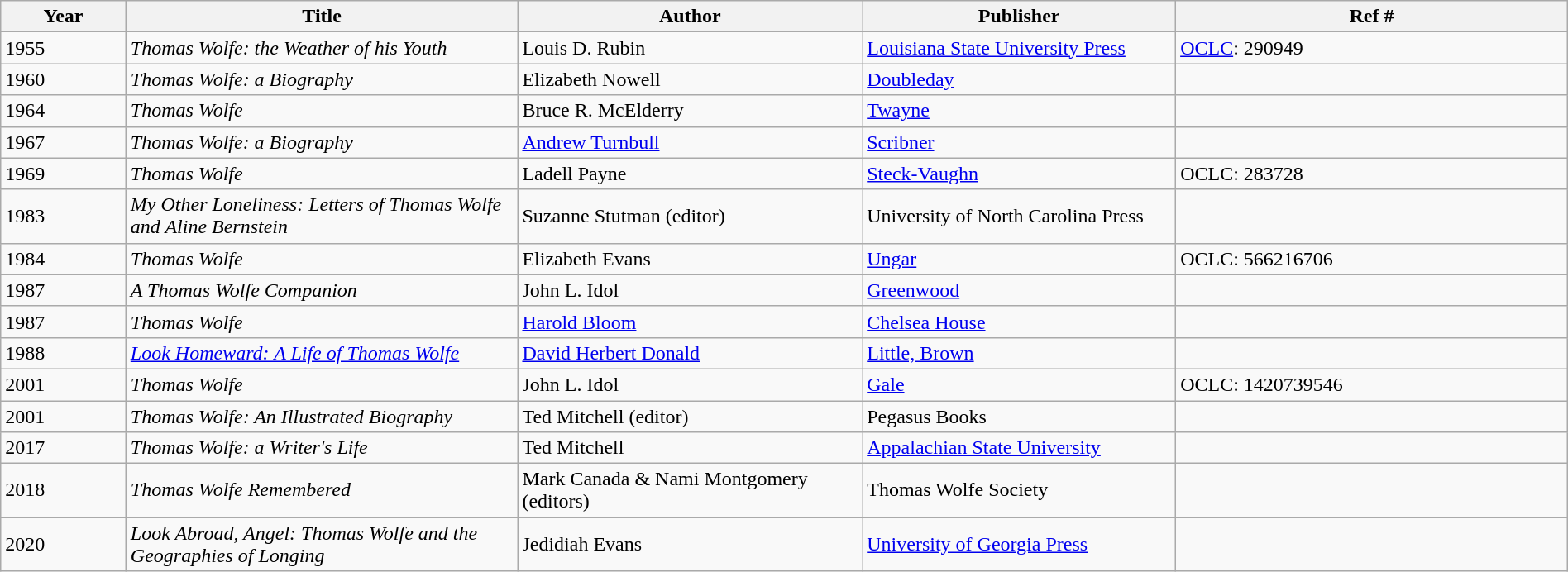<table class="wikitable sortable" style="width:100%">
<tr>
<th class="sortable" style="width:8%">Year</th>
<th style="width:25%">Title</th>
<th style="width:22%">Author</th>
<th style="width:20%">Publisher</th>
<th style="width:25%">Ref #</th>
</tr>
<tr>
<td>1955</td>
<td><em>Thomas Wolfe: the Weather of his Youth </em></td>
<td>Louis D. Rubin</td>
<td><a href='#'>Louisiana State University Press</a></td>
<td><a href='#'>OCLC</a>: 290949</td>
</tr>
<tr>
<td>1960</td>
<td><em>Thomas Wolfe: a Biography</em></td>
<td>Elizabeth Nowell</td>
<td><a href='#'>Doubleday</a></td>
<td></td>
</tr>
<tr>
<td>1964</td>
<td><em>Thomas Wolfe</em></td>
<td>Bruce R. McElderry</td>
<td><a href='#'>Twayne</a></td>
<td></td>
</tr>
<tr>
<td>1967</td>
<td><em>Thomas Wolfe: a Biography</em></td>
<td><a href='#'>Andrew Turnbull</a></td>
<td><a href='#'>Scribner</a></td>
<td></td>
</tr>
<tr>
<td>1969</td>
<td><em>Thomas Wolfe</em></td>
<td>Ladell Payne</td>
<td><a href='#'>Steck-Vaughn</a></td>
<td>OCLC: 283728</td>
</tr>
<tr>
<td>1983</td>
<td><em>My Other Loneliness: Letters of Thomas Wolfe and Aline Bernstein</em></td>
<td>Suzanne Stutman (editor)</td>
<td>University of North Carolina Press</td>
<td></td>
</tr>
<tr>
<td>1984</td>
<td><em>Thomas Wolfe</em></td>
<td>Elizabeth Evans</td>
<td><a href='#'>Ungar</a></td>
<td>OCLC: 566216706</td>
</tr>
<tr>
<td>1987</td>
<td><em>A Thomas Wolfe Companion</em></td>
<td>John L. Idol</td>
<td><a href='#'>Greenwood</a></td>
<td></td>
</tr>
<tr>
<td>1987</td>
<td><em>Thomas Wolfe</em></td>
<td><a href='#'>Harold Bloom</a></td>
<td><a href='#'>Chelsea House</a></td>
<td></td>
</tr>
<tr>
<td>1988</td>
<td><em><a href='#'>Look Homeward: A Life of Thomas Wolfe</a></em></td>
<td><a href='#'>David Herbert Donald</a></td>
<td><a href='#'>Little, Brown</a></td>
<td></td>
</tr>
<tr>
<td>2001</td>
<td><em>Thomas Wolfe</em></td>
<td>John L. Idol</td>
<td><a href='#'>Gale</a></td>
<td>OCLC: 1420739546</td>
</tr>
<tr>
<td>2001</td>
<td><em>Thomas Wolfe: An Illustrated Biography</em></td>
<td>Ted Mitchell (editor)</td>
<td>Pegasus Books</td>
<td></td>
</tr>
<tr>
<td>2017</td>
<td><em>Thomas Wolfe: a Writer's Life</em></td>
<td>Ted Mitchell</td>
<td><a href='#'>Appalachian State University</a></td>
<td></td>
</tr>
<tr>
<td>2018</td>
<td><em>Thomas Wolfe Remembered</em></td>
<td>Mark Canada & Nami Montgomery (editors)</td>
<td>Thomas Wolfe Society</td>
<td></td>
</tr>
<tr>
<td>2020</td>
<td><em>Look Abroad, Angel: Thomas Wolfe and the Geographies of Longing</em></td>
<td>Jedidiah Evans</td>
<td><a href='#'>University of Georgia Press</a></td>
<td></td>
</tr>
</table>
